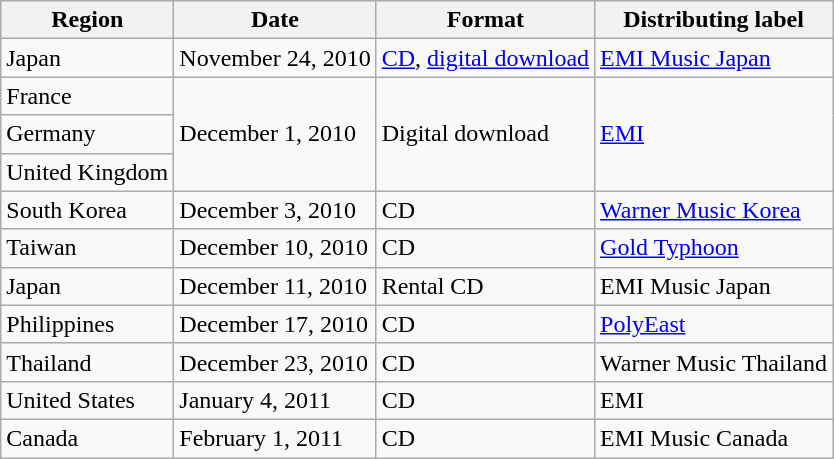<table class="wikitable">
<tr>
<th>Region</th>
<th>Date</th>
<th>Format</th>
<th>Distributing label</th>
</tr>
<tr>
<td>Japan</td>
<td>November 24, 2010</td>
<td><a href='#'>CD</a>, <a href='#'>digital download</a></td>
<td><a href='#'>EMI Music Japan</a></td>
</tr>
<tr>
<td>France</td>
<td rowspan="3">December 1, 2010</td>
<td rowspan="3">Digital download</td>
<td rowspan="3"><a href='#'>EMI</a></td>
</tr>
<tr>
<td>Germany</td>
</tr>
<tr>
<td>United Kingdom</td>
</tr>
<tr>
<td>South Korea</td>
<td>December 3, 2010</td>
<td>CD</td>
<td><a href='#'>Warner Music Korea</a></td>
</tr>
<tr>
<td>Taiwan</td>
<td>December 10, 2010</td>
<td>CD</td>
<td><a href='#'>Gold Typhoon</a></td>
</tr>
<tr>
<td>Japan</td>
<td>December 11, 2010</td>
<td>Rental CD</td>
<td>EMI Music Japan</td>
</tr>
<tr>
<td>Philippines</td>
<td>December 17, 2010</td>
<td>CD</td>
<td><a href='#'>PolyEast</a></td>
</tr>
<tr>
<td>Thailand</td>
<td>December 23, 2010</td>
<td>CD</td>
<td>Warner Music Thailand</td>
</tr>
<tr>
<td>United States</td>
<td>January 4, 2011</td>
<td>CD</td>
<td>EMI</td>
</tr>
<tr>
<td>Canada</td>
<td>February 1, 2011</td>
<td>CD</td>
<td>EMI Music Canada</td>
</tr>
</table>
